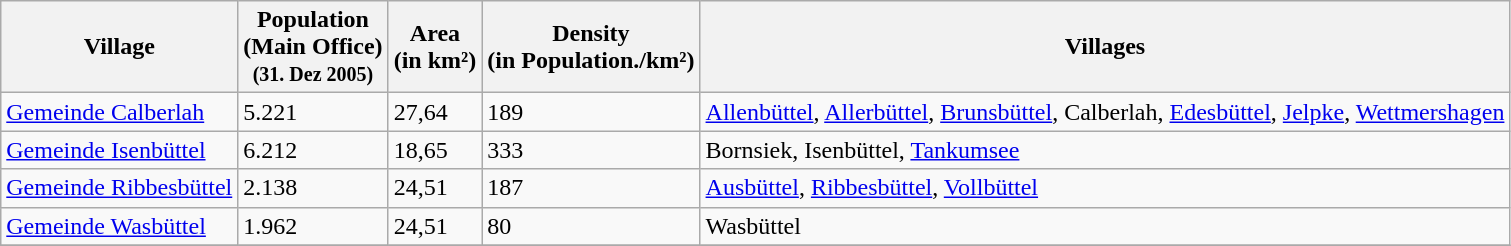<table class="wikitable">
<tr>
<th>Village</th>
<th>Population<br>(Main Office)<br><small>(31. Dez 2005)</small></th>
<th>Area<br>(in km²)</th>
<th>Density<br>(in Population./km²)</th>
<th>Villages</th>
</tr>
<tr>
<td><a href='#'>Gemeinde Calberlah</a></td>
<td>5.221</td>
<td>27,64</td>
<td>189</td>
<td><a href='#'>Allenbüttel</a>, <a href='#'>Allerbüttel</a>, <a href='#'>Brunsbüttel</a>, Calberlah, <a href='#'>Edesbüttel</a>, <a href='#'>Jelpke</a>, <a href='#'>Wettmershagen</a></td>
</tr>
<tr>
<td><a href='#'>Gemeinde Isenbüttel</a></td>
<td>6.212</td>
<td>18,65</td>
<td>333</td>
<td>Bornsiek, Isenbüttel, <a href='#'>Tankumsee</a></td>
</tr>
<tr>
<td><a href='#'>Gemeinde Ribbesbüttel</a></td>
<td>2.138</td>
<td>24,51</td>
<td>187</td>
<td><a href='#'>Ausbüttel</a>, <a href='#'>Ribbesbüttel</a>, <a href='#'>Vollbüttel</a></td>
</tr>
<tr>
<td><a href='#'>Gemeinde Wasbüttel</a></td>
<td>1.962</td>
<td>24,51</td>
<td>80</td>
<td>Wasbüttel</td>
</tr>
<tr>
</tr>
</table>
